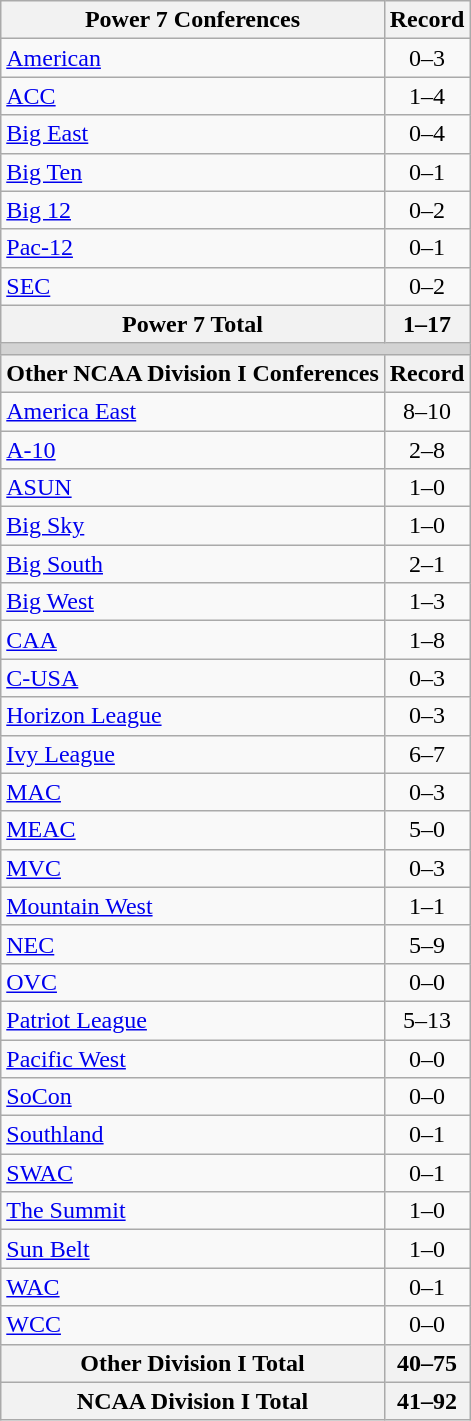<table class="wikitable">
<tr>
<th>Power 7 Conferences</th>
<th>Record</th>
</tr>
<tr>
<td><a href='#'>American</a></td>
<td align=center>0–3</td>
</tr>
<tr>
<td><a href='#'>ACC</a></td>
<td align=center>1–4</td>
</tr>
<tr>
<td><a href='#'>Big East</a></td>
<td align=center>0–4</td>
</tr>
<tr>
<td><a href='#'>Big Ten</a></td>
<td align=center>0–1</td>
</tr>
<tr>
<td><a href='#'>Big 12</a></td>
<td align=center>0–2</td>
</tr>
<tr>
<td><a href='#'>Pac-12</a></td>
<td align=center>0–1</td>
</tr>
<tr>
<td><a href='#'>SEC</a></td>
<td align=center>0–2</td>
</tr>
<tr>
<th>Power 7 Total</th>
<th>1–17</th>
</tr>
<tr>
<th colspan="2" style="background:lightgrey;"></th>
</tr>
<tr>
<th>Other NCAA Division I Conferences</th>
<th>Record</th>
</tr>
<tr>
<td><a href='#'>America East</a></td>
<td align=center>8–10</td>
</tr>
<tr>
<td><a href='#'>A-10</a></td>
<td align=center>2–8</td>
</tr>
<tr>
<td><a href='#'>ASUN</a></td>
<td align=center>1–0</td>
</tr>
<tr>
<td><a href='#'>Big Sky</a></td>
<td align=center>1–0</td>
</tr>
<tr>
<td><a href='#'>Big South</a></td>
<td align=center>2–1</td>
</tr>
<tr>
<td><a href='#'>Big West</a></td>
<td align=center>1–3</td>
</tr>
<tr>
<td><a href='#'>CAA</a></td>
<td align=center>1–8</td>
</tr>
<tr>
<td><a href='#'>C-USA</a></td>
<td align=center>0–3</td>
</tr>
<tr>
<td><a href='#'>Horizon League</a></td>
<td align=center>0–3</td>
</tr>
<tr>
<td><a href='#'>Ivy League</a></td>
<td align=center>6–7</td>
</tr>
<tr>
<td><a href='#'>MAC</a></td>
<td align=center>0–3</td>
</tr>
<tr>
<td><a href='#'>MEAC</a></td>
<td align=center>5–0</td>
</tr>
<tr>
<td><a href='#'>MVC</a></td>
<td align=center>0–3</td>
</tr>
<tr>
<td><a href='#'>Mountain West</a></td>
<td align=center>1–1</td>
</tr>
<tr>
<td><a href='#'>NEC</a></td>
<td align=center>5–9</td>
</tr>
<tr>
<td><a href='#'>OVC</a></td>
<td align=center>0–0</td>
</tr>
<tr>
<td><a href='#'>Patriot League</a></td>
<td align=center>5–13</td>
</tr>
<tr>
<td><a href='#'>Pacific West</a></td>
<td align=center>0–0</td>
</tr>
<tr>
<td><a href='#'>SoCon</a></td>
<td align=center>0–0</td>
</tr>
<tr>
<td><a href='#'>Southland</a></td>
<td align=center>0–1</td>
</tr>
<tr>
<td><a href='#'>SWAC</a></td>
<td align=center>0–1</td>
</tr>
<tr>
<td><a href='#'>The Summit</a></td>
<td align=center>1–0</td>
</tr>
<tr>
<td><a href='#'>Sun Belt</a></td>
<td align=center>1–0</td>
</tr>
<tr>
<td><a href='#'>WAC</a></td>
<td align=center>0–1</td>
</tr>
<tr>
<td><a href='#'>WCC</a></td>
<td align=center>0–0</td>
</tr>
<tr>
<th>Other Division I Total</th>
<th>40–75</th>
</tr>
<tr>
<th>NCAA Division I Total</th>
<th>41–92</th>
</tr>
</table>
